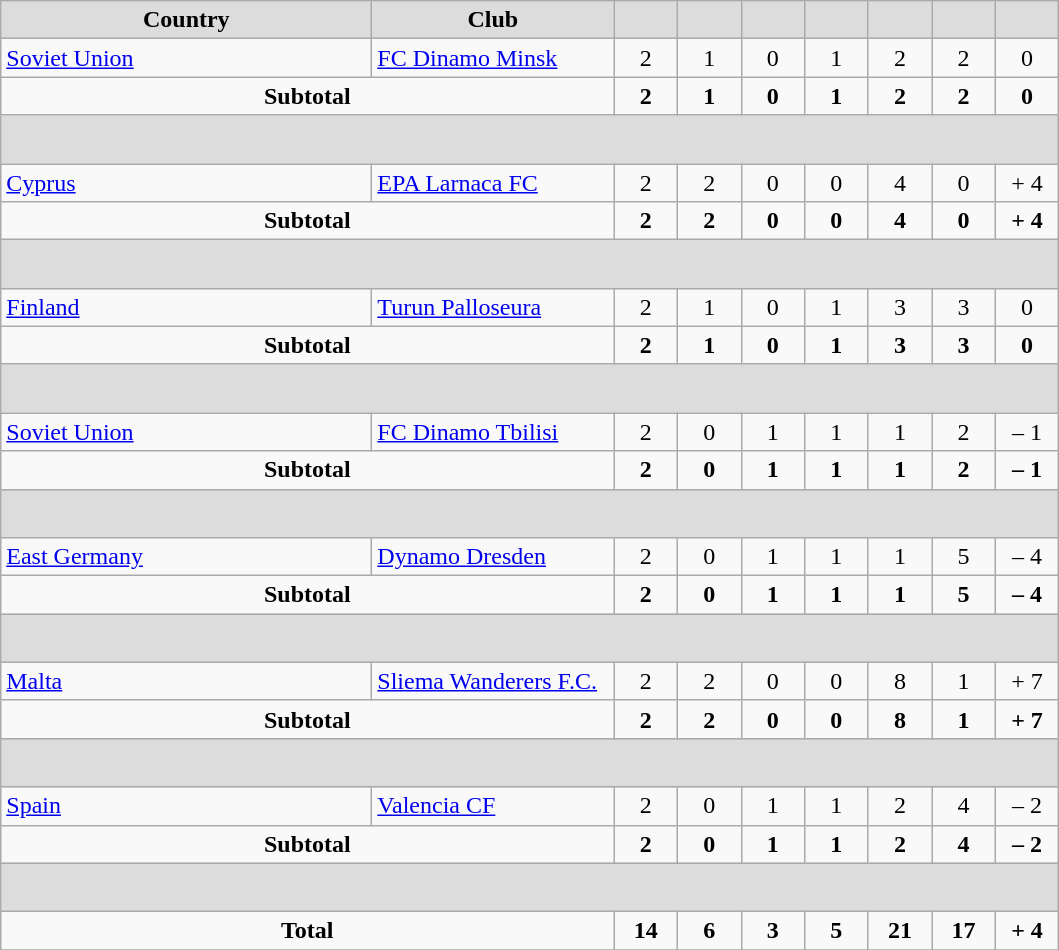<table class="wikitable" style="text-align: center;">
<tr>
<th width="240" style="background:#DCDCDC">Country</th>
<th width="154" style="background:#DCDCDC">Club</th>
<th width="35" style="background:#DCDCDC"></th>
<th width="35" style="background:#DCDCDC"></th>
<th width="35" style="background:#DCDCDC"></th>
<th width="35" style="background:#DCDCDC"></th>
<th width="35" style="background:#DCDCDC"></th>
<th width="35" style="background:#DCDCDC"></th>
<th width="35" style="background:#DCDCDC"></th>
</tr>
<tr>
<td align=left> <a href='#'>Soviet Union</a></td>
<td align=left><a href='#'>FC Dinamo Minsk</a></td>
<td>2</td>
<td>1</td>
<td>0</td>
<td>1</td>
<td>2</td>
<td>2</td>
<td>0</td>
</tr>
<tr>
<td colspan=2 align-"center"><strong>Subtotal</strong></td>
<td><strong>2</strong></td>
<td><strong>1</strong></td>
<td><strong>0</strong></td>
<td><strong>1</strong></td>
<td><strong>2</strong></td>
<td><strong>2</strong></td>
<td><strong>0</strong></td>
</tr>
<tr>
<th colspan=9 height="25" style="background:#DCDCDC"></th>
</tr>
<tr>
<td align=left> <a href='#'>Cyprus</a></td>
<td align=left><a href='#'>EPA Larnaca FC</a></td>
<td>2</td>
<td>2</td>
<td>0</td>
<td>0</td>
<td>4</td>
<td>0</td>
<td>+ 4</td>
</tr>
<tr>
<td colspan=2 align-"center"><strong>Subtotal</strong></td>
<td><strong>2</strong></td>
<td><strong>2</strong></td>
<td><strong>0</strong></td>
<td><strong>0</strong></td>
<td><strong>4</strong></td>
<td><strong>0</strong></td>
<td><strong>+ 4</strong></td>
</tr>
<tr>
<th colspan=9 height="25" style="background:#DCDCDC"></th>
</tr>
<tr>
<td align=left> <a href='#'>Finland</a></td>
<td align=left><a href='#'>Turun Palloseura</a></td>
<td>2</td>
<td>1</td>
<td>0</td>
<td>1</td>
<td>3</td>
<td>3</td>
<td>0</td>
</tr>
<tr>
<td colspan=2 align-"center"><strong>Subtotal</strong></td>
<td><strong>2</strong></td>
<td><strong>1</strong></td>
<td><strong>0</strong></td>
<td><strong>1</strong></td>
<td><strong>3</strong></td>
<td><strong>3</strong></td>
<td><strong>0</strong></td>
</tr>
<tr>
<th colspan=9 height="25" style="background:#DCDCDC"></th>
</tr>
<tr>
<td align=left> <a href='#'>Soviet Union</a></td>
<td align=left><a href='#'>FC Dinamo Tbilisi</a></td>
<td>2</td>
<td>0</td>
<td>1</td>
<td>1</td>
<td>1</td>
<td>2</td>
<td>– 1</td>
</tr>
<tr>
<td colspan=2 align-"center"><strong>Subtotal</strong></td>
<td><strong>2</strong></td>
<td><strong>0</strong></td>
<td><strong>1</strong></td>
<td><strong>1</strong></td>
<td><strong>1</strong></td>
<td><strong>2</strong></td>
<td><strong>– 1</strong></td>
</tr>
<tr>
<th colspan=9 height="25" style="background:#DCDCDC"></th>
</tr>
<tr>
<td align=left> <a href='#'>East Germany</a></td>
<td align=left><a href='#'>Dynamo Dresden</a></td>
<td>2</td>
<td>0</td>
<td>1</td>
<td>1</td>
<td>1</td>
<td>5</td>
<td>– 4</td>
</tr>
<tr>
<td colspan=2 align-"center"><strong>Subtotal</strong></td>
<td><strong>2</strong></td>
<td><strong>0</strong></td>
<td><strong>1</strong></td>
<td><strong>1</strong></td>
<td><strong>1</strong></td>
<td><strong>5</strong></td>
<td><strong>– 4</strong></td>
</tr>
<tr>
<th colspan=9 height="25" style="background:#DCDCDC"></th>
</tr>
<tr>
<td align=left> <a href='#'>Malta</a></td>
<td align=left><a href='#'>Sliema Wanderers F.C.</a></td>
<td>2</td>
<td>2</td>
<td>0</td>
<td>0</td>
<td>8</td>
<td>1</td>
<td>+ 7</td>
</tr>
<tr>
<td colspan=2 align-"center"><strong>Subtotal</strong></td>
<td><strong>2</strong></td>
<td><strong>2</strong></td>
<td><strong>0</strong></td>
<td><strong>0</strong></td>
<td><strong>8</strong></td>
<td><strong>1</strong></td>
<td><strong>+ 7</strong></td>
</tr>
<tr>
<th colspan=9 height="25" style="background:#DCDCDC"></th>
</tr>
<tr>
<td align=left> <a href='#'>Spain</a></td>
<td align=left><a href='#'>Valencia CF</a></td>
<td>2</td>
<td>0</td>
<td>1</td>
<td>1</td>
<td>2</td>
<td>4</td>
<td>– 2</td>
</tr>
<tr>
<td colspan=2 align-"center"><strong>Subtotal</strong></td>
<td><strong>2</strong></td>
<td><strong>0</strong></td>
<td><strong>1</strong></td>
<td><strong>1</strong></td>
<td><strong>2</strong></td>
<td><strong>4</strong></td>
<td><strong>– 2</strong></td>
</tr>
<tr>
<th colspan=9 height="25" style="background:#DCDCDC"></th>
</tr>
<tr>
<td colspan=2 align-"center"><strong>Total</strong></td>
<td><strong>14</strong></td>
<td><strong>6</strong></td>
<td><strong>3</strong></td>
<td><strong>5</strong></td>
<td><strong>21</strong></td>
<td><strong>17</strong></td>
<td><strong>+ 4</strong></td>
</tr>
<tr>
</tr>
</table>
